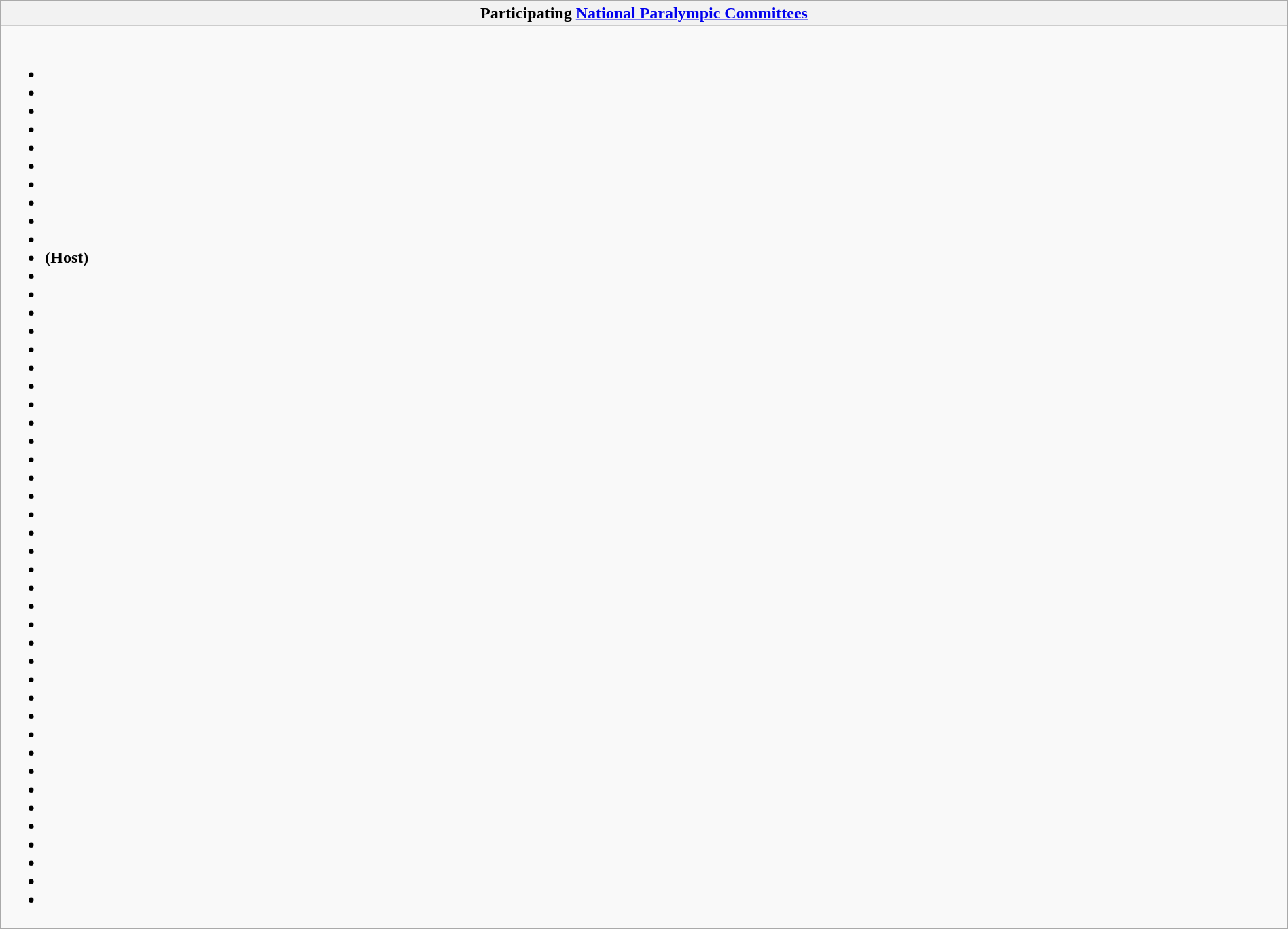<table class="wikitable collapsible" style="width:100%;">
<tr>
<th>Participating <a href='#'>National Paralympic Committees</a></th>
</tr>
<tr>
<td><br><ul><li></li><li></li><li></li><li></li><li></li><li></li><li></li><li></li><li></li><li></li><li> <strong>(Host)</strong></li><li></li><li></li><li></li><li></li><li></li><li></li><li></li><li></li><li></li><li></li><li></li><li></li><li></li><li></li><li></li><li></li><li></li><li></li><li></li><li></li><li></li><li></li><li></li><li></li><li></li><li></li><li></li><li></li><li></li><li></li><li></li><li></li><li></li><li></li><li></li></ul></td>
</tr>
</table>
